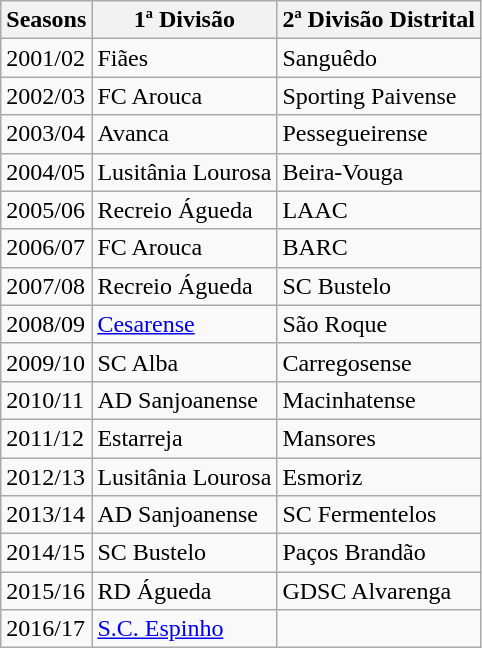<table class="wikitable" style="text-align:left">
<tr>
<th style= style="width:80px;">Seasons</th>
<th style= style="width:200px;">1ª Divisão</th>
<th style= style="width:200px;">2ª Divisão Distrital</th>
</tr>
<tr>
<td>2001/02</td>
<td>Fiães</td>
<td>Sanguêdo</td>
</tr>
<tr>
<td>2002/03</td>
<td>FC Arouca</td>
<td>Sporting Paivense</td>
</tr>
<tr>
<td>2003/04</td>
<td>Avanca</td>
<td>Pessegueirense</td>
</tr>
<tr>
<td>2004/05</td>
<td>Lusitânia Lourosa</td>
<td>Beira-Vouga</td>
</tr>
<tr>
<td>2005/06</td>
<td>Recreio Águeda</td>
<td>LAAC</td>
</tr>
<tr>
<td>2006/07</td>
<td>FC Arouca</td>
<td>BARC</td>
</tr>
<tr>
<td>2007/08</td>
<td>Recreio Águeda</td>
<td>SC Bustelo</td>
</tr>
<tr>
<td>2008/09</td>
<td><a href='#'>Cesarense</a></td>
<td>São Roque</td>
</tr>
<tr>
<td>2009/10</td>
<td>SC Alba</td>
<td>Carregosense</td>
</tr>
<tr>
<td>2010/11</td>
<td>AD Sanjoanense</td>
<td>Macinhatense</td>
</tr>
<tr>
<td>2011/12</td>
<td>Estarreja</td>
<td>Mansores</td>
</tr>
<tr>
<td>2012/13</td>
<td>Lusitânia Lourosa</td>
<td>Esmoriz</td>
</tr>
<tr>
<td>2013/14</td>
<td>AD Sanjoanense</td>
<td>SC Fermentelos</td>
</tr>
<tr>
<td>2014/15</td>
<td>SC Bustelo</td>
<td>Paços Brandão</td>
</tr>
<tr>
<td>2015/16</td>
<td>RD Águeda</td>
<td>GDSC Alvarenga</td>
</tr>
<tr>
<td>2016/17</td>
<td><a href='#'>S.C. Espinho</a></td>
<td></td>
</tr>
</table>
